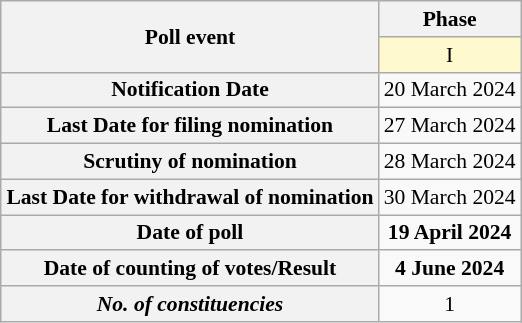<table class="wikitable" style="text-align:center;margin:auto;font-size:90%;">
<tr>
<th rowspan="2">Poll event</th>
<th>Phase</th>
</tr>
<tr>
<td bgcolor="#FFFACD">I</td>
</tr>
<tr>
<th>Notification Date</th>
<td>20 March 2024</td>
</tr>
<tr>
<th>Last Date for filing nomination</th>
<td>27 March 2024</td>
</tr>
<tr>
<th>Scrutiny of nomination</th>
<td>28 March 2024</td>
</tr>
<tr>
<th>Last Date for withdrawal of nomination</th>
<td>30 March 2024</td>
</tr>
<tr>
<th>Date of poll</th>
<td><strong>19 April 2024</strong></td>
</tr>
<tr>
<th>Date of counting of votes/Result</th>
<td><strong>4 June 2024</strong></td>
</tr>
<tr>
<th><strong><em>No. of constituencies</em></strong></th>
<td>1</td>
</tr>
</table>
